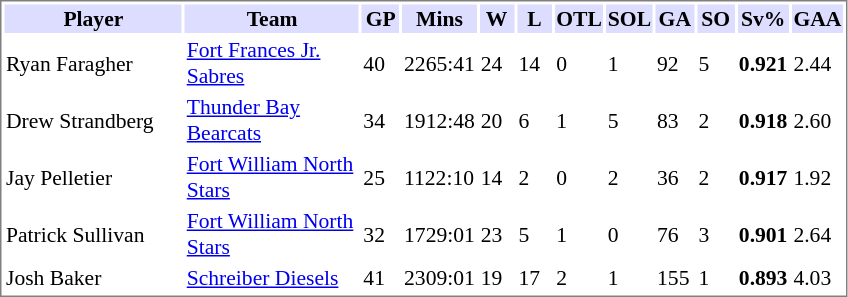<table cellpadding="0">
<tr align="left" style="vertical-align: top">
<td></td>
<td><br><table cellpadding="1" width="565px" style="font-size: 90%; border: 1px solid gray;">
<tr>
<th bgcolor="#DDDDFF" width="27.5%">Player</th>
<th bgcolor="#DDDDFF" width="27.5%">Team</th>
<th bgcolor="#DDDDFF" width="5%">GP</th>
<th bgcolor="#DDDDFF" width="5%">Mins</th>
<th bgcolor="#DDDDFF" width="5%">W</th>
<th bgcolor="#DDDDFF" width="5%">L</th>
<th bgcolor="#DDDDFF" width="5%">OTL</th>
<th bgcolor="#DDDDFF" width="5%">SOL</th>
<th bgcolor="#DDDDFF" width="5%">GA</th>
<th bgcolor="#DDDDFF" width="5%">SO</th>
<th bgcolor="#DDDDFF" width="5%">Sv%</th>
<th bgcolor="#DDDDFF" width="5%">GAA</th>
</tr>
<tr>
<td>Ryan Faragher</td>
<td><a href='#'>Fort Frances Jr. Sabres</a></td>
<td>40</td>
<td>2265:41</td>
<td>24</td>
<td>14</td>
<td>0</td>
<td>1</td>
<td>92</td>
<td>5</td>
<td><strong>0.921</strong></td>
<td>2.44</td>
</tr>
<tr>
<td>Drew Strandberg</td>
<td><a href='#'>Thunder Bay Bearcats</a></td>
<td>34</td>
<td>1912:48</td>
<td>20</td>
<td>6</td>
<td>1</td>
<td>5</td>
<td>83</td>
<td>2</td>
<td><strong>0.918</strong></td>
<td>2.60</td>
</tr>
<tr>
<td>Jay Pelletier</td>
<td><a href='#'>Fort William North Stars</a></td>
<td>25</td>
<td>1122:10</td>
<td>14</td>
<td>2</td>
<td>0</td>
<td>2</td>
<td>36</td>
<td>2</td>
<td><strong>0.917</strong></td>
<td>1.92</td>
</tr>
<tr>
<td>Patrick Sullivan</td>
<td><a href='#'>Fort William North Stars</a></td>
<td>32</td>
<td>1729:01</td>
<td>23</td>
<td>5</td>
<td>1</td>
<td>0</td>
<td>76</td>
<td>3</td>
<td><strong>0.901</strong></td>
<td>2.64</td>
</tr>
<tr>
<td>Josh Baker</td>
<td><a href='#'>Schreiber Diesels</a></td>
<td>41</td>
<td>2309:01</td>
<td>19</td>
<td>17</td>
<td>2</td>
<td>1</td>
<td>155</td>
<td>1</td>
<td><strong>0.893</strong></td>
<td>4.03</td>
</tr>
</table>
</td>
</tr>
</table>
